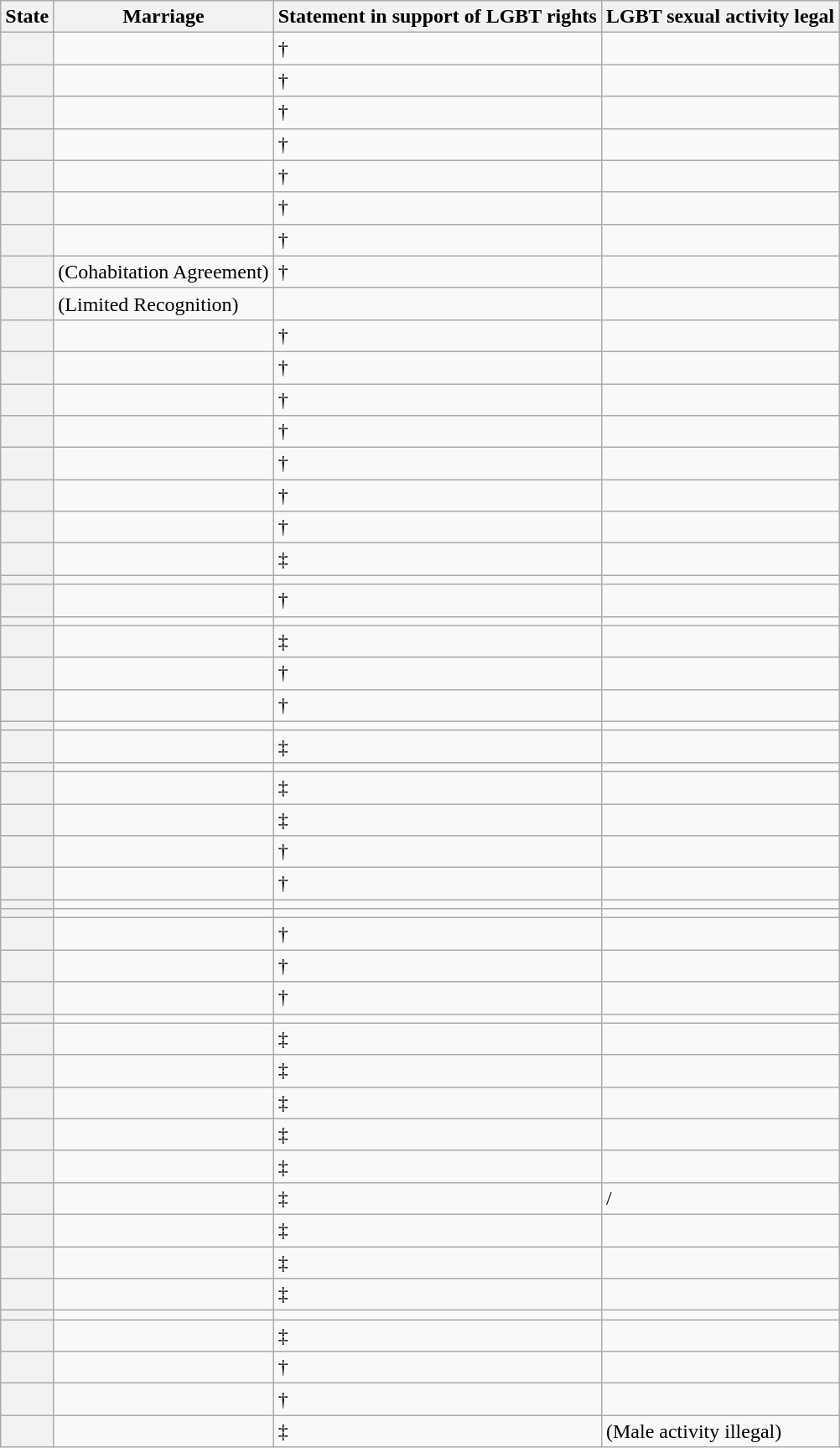<table class="wikitable">
<tr>
<th>State</th>
<th>Marriage</th>
<th>Statement in support of LGBT rights</th>
<th>LGBT sexual activity legal</th>
</tr>
<tr>
<th></th>
<td></td>
<td>†</td>
<td></td>
</tr>
<tr>
<th></th>
<td></td>
<td>†</td>
<td></td>
</tr>
<tr>
<th></th>
<td></td>
<td>†</td>
<td></td>
</tr>
<tr>
<th></th>
<td></td>
<td>†</td>
<td></td>
</tr>
<tr>
<th></th>
<td></td>
<td>†</td>
<td></td>
</tr>
<tr>
<th></th>
<td></td>
<td>†</td>
<td></td>
</tr>
<tr>
<th></th>
<td></td>
<td>†</td>
<td></td>
</tr>
<tr>
<th></th>
<td> (Cohabitation Agreement)</td>
<td>†</td>
<td></td>
</tr>
<tr>
<th></th>
<td> (Limited Recognition)</td>
<td></td>
<td></td>
</tr>
<tr>
<th></th>
<td></td>
<td>†</td>
<td></td>
</tr>
<tr>
<th></th>
<td></td>
<td>†</td>
<td></td>
</tr>
<tr>
<th></th>
<td></td>
<td>†</td>
<td></td>
</tr>
<tr>
<th></th>
<td></td>
<td>†</td>
<td></td>
</tr>
<tr>
<th></th>
<td></td>
<td>†</td>
<td></td>
</tr>
<tr>
<th></th>
<td></td>
<td>†</td>
<td></td>
</tr>
<tr>
<th></th>
<td></td>
<td>†</td>
<td></td>
</tr>
<tr>
<th></th>
<td></td>
<td>‡</td>
<td></td>
</tr>
<tr>
<th></th>
<td></td>
<td></td>
<td></td>
</tr>
<tr>
<th></th>
<td></td>
<td>†</td>
<td></td>
</tr>
<tr>
<th></th>
<td></td>
<td></td>
<td></td>
</tr>
<tr>
<th></th>
<td></td>
<td>‡</td>
<td></td>
</tr>
<tr>
<th></th>
<td></td>
<td>†</td>
<td></td>
</tr>
<tr>
<th></th>
<td></td>
<td>†</td>
<td></td>
</tr>
<tr>
<th></th>
<td></td>
<td></td>
<td></td>
</tr>
<tr>
<th></th>
<td></td>
<td>‡</td>
<td></td>
</tr>
<tr>
<th></th>
<td></td>
<td></td>
<td></td>
</tr>
<tr>
<th></th>
<td></td>
<td>‡</td>
<td></td>
</tr>
<tr>
<th></th>
<td></td>
<td>‡</td>
<td></td>
</tr>
<tr>
<th></th>
<td></td>
<td>†</td>
<td></td>
</tr>
<tr>
<th></th>
<td></td>
<td>†</td>
<td></td>
</tr>
<tr>
<th></th>
<td></td>
<td></td>
<td></td>
</tr>
<tr>
<th></th>
<td></td>
<td></td>
<td></td>
</tr>
<tr>
<th></th>
<td></td>
<td>†</td>
<td></td>
</tr>
<tr>
<th></th>
<td></td>
<td>†</td>
<td></td>
</tr>
<tr>
<th></th>
<td></td>
<td>†</td>
<td></td>
</tr>
<tr>
<th></th>
<td></td>
<td></td>
<td></td>
</tr>
<tr>
<th></th>
<td></td>
<td>‡</td>
<td></td>
</tr>
<tr>
<th></th>
<td></td>
<td>‡</td>
<td></td>
</tr>
<tr>
<th></th>
<td></td>
<td>‡</td>
<td></td>
</tr>
<tr>
<th></th>
<td></td>
<td>‡</td>
<td></td>
</tr>
<tr>
<th></th>
<td></td>
<td>‡</td>
<td></td>
</tr>
<tr>
<th></th>
<td></td>
<td>‡</td>
<td>/</td>
</tr>
<tr>
<th></th>
<td></td>
<td>‡</td>
<td></td>
</tr>
<tr>
<th></th>
<td></td>
<td>‡</td>
<td></td>
</tr>
<tr>
<th></th>
<td></td>
<td>‡</td>
<td></td>
</tr>
<tr>
<th></th>
<td></td>
<td></td>
<td></td>
</tr>
<tr>
<th></th>
<td></td>
<td>‡</td>
<td></td>
</tr>
<tr>
<th></th>
<td></td>
<td>†</td>
<td></td>
</tr>
<tr>
<th></th>
<td></td>
<td>†</td>
<td></td>
</tr>
<tr>
<th></th>
<td></td>
<td>‡</td>
<td> (Male activity illegal)</td>
</tr>
</table>
